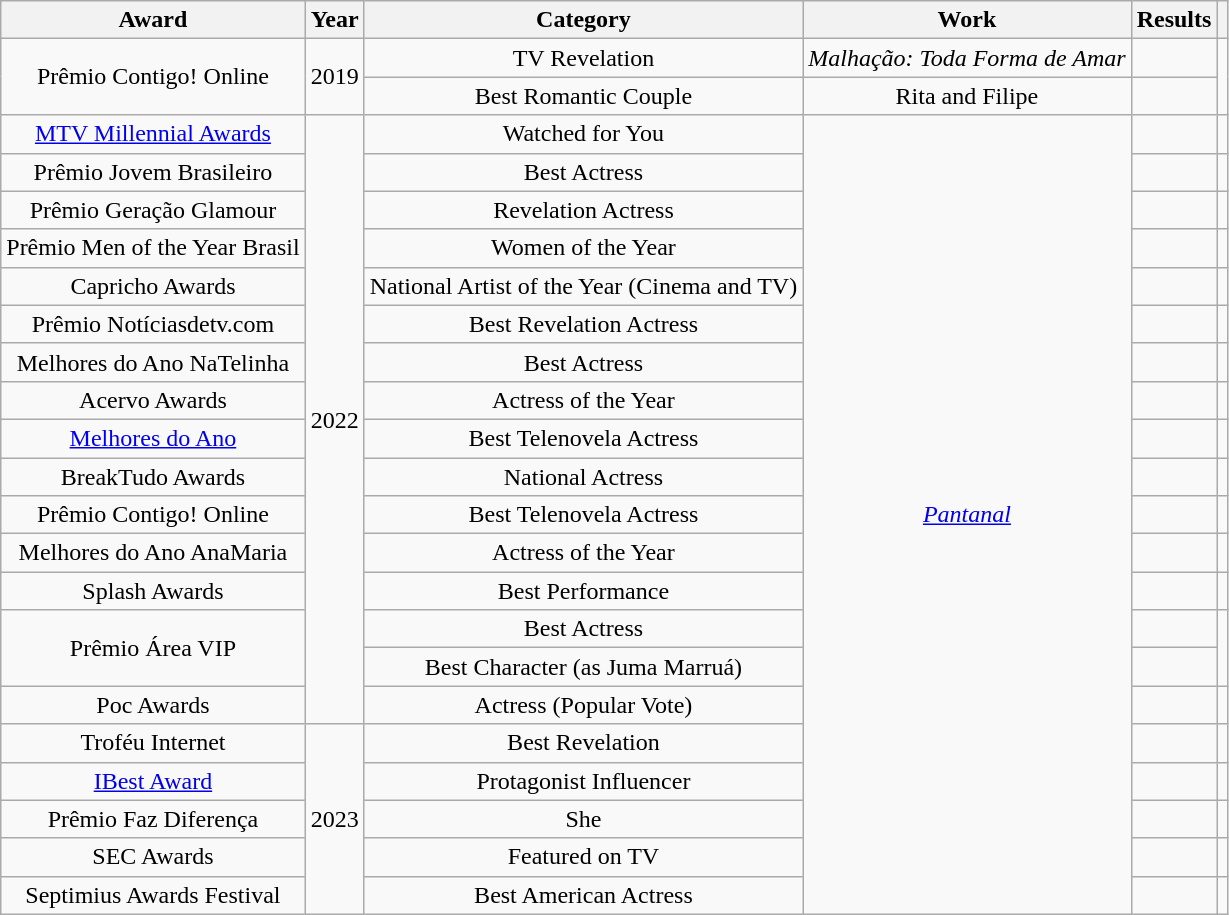<table class="wikitable plainrowheaders" style="text-align:center;">
<tr>
<th>Award</th>
<th>Year</th>
<th>Category</th>
<th>Work</th>
<th>Results</th>
<th></th>
</tr>
<tr>
<td rowspan="2">Prêmio Contigo! Online</td>
<td rowspan="2">2019</td>
<td>TV Revelation</td>
<td><em>Malhação: Toda Forma de Amar</em></td>
<td></td>
<td rowspan="2"></td>
</tr>
<tr>
<td>Best Romantic Couple</td>
<td>Rita and Filipe </td>
<td></td>
</tr>
<tr>
<td><a href='#'>MTV Millennial Awards</a></td>
<td rowspan="16">2022</td>
<td>Watched for You</td>
<td rowspan="21"><em><a href='#'>Pantanal</a></em></td>
<td></td>
<td></td>
</tr>
<tr>
<td>Prêmio Jovem Brasileiro</td>
<td>Best Actress</td>
<td></td>
<td></td>
</tr>
<tr>
<td>Prêmio Geração Glamour</td>
<td>Revelation Actress</td>
<td></td>
<td></td>
</tr>
<tr>
<td>Prêmio Men of the Year Brasil</td>
<td>Women of the Year</td>
<td></td>
<td></td>
</tr>
<tr>
<td>Capricho Awards</td>
<td>National Artist of the Year (Cinema and TV)</td>
<td></td>
<td></td>
</tr>
<tr>
<td>Prêmio Notíciasdetv.com</td>
<td>Best Revelation Actress</td>
<td></td>
<td></td>
</tr>
<tr>
<td>Melhores do Ano NaTelinha</td>
<td>Best Actress</td>
<td></td>
<td></td>
</tr>
<tr>
<td>Acervo Awards</td>
<td>Actress of the Year</td>
<td></td>
<td></td>
</tr>
<tr>
<td><a href='#'>Melhores do Ano</a></td>
<td>Best Telenovela Actress</td>
<td></td>
<td></td>
</tr>
<tr>
<td>BreakTudo Awards</td>
<td>National Actress</td>
<td></td>
<td></td>
</tr>
<tr>
<td>Prêmio Contigo! Online</td>
<td>Best Telenovela Actress</td>
<td></td>
<td></td>
</tr>
<tr>
<td>Melhores do Ano AnaMaria</td>
<td>Actress of the Year</td>
<td></td>
<td></td>
</tr>
<tr>
<td>Splash Awards</td>
<td>Best Performance</td>
<td></td>
<td></td>
</tr>
<tr>
<td rowspan="2">Prêmio Área VIP</td>
<td>Best Actress</td>
<td></td>
<td rowspan="2"></td>
</tr>
<tr>
<td>Best Character (as Juma Marruá)</td>
<td></td>
</tr>
<tr>
<td>Poc Awards</td>
<td>Actress (Popular Vote)</td>
<td></td>
<td></td>
</tr>
<tr>
<td>Troféu Internet</td>
<td rowspan="5">2023</td>
<td>Best Revelation</td>
<td></td>
<td></td>
</tr>
<tr>
<td><a href='#'>IBest Award</a></td>
<td>Protagonist Influencer</td>
<td></td>
<td></td>
</tr>
<tr>
<td>Prêmio Faz Diferença</td>
<td>She</td>
<td></td>
<td></td>
</tr>
<tr>
<td>SEC Awards</td>
<td>Featured on TV</td>
<td></td>
<td></td>
</tr>
<tr>
<td>Septimius Awards Festival</td>
<td>Best American Actress</td>
<td></td>
<td></td>
</tr>
</table>
